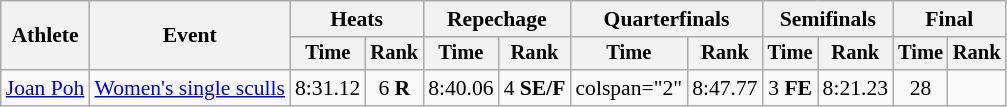<table class="wikitable" style="font-size:90%; text-align:center">
<tr>
<th rowspan="2">Athlete</th>
<th rowspan="2">Event</th>
<th colspan="2">Heats</th>
<th colspan="2">Repechage</th>
<th colspan="2">Quarterfinals</th>
<th colspan="2">Semifinals</th>
<th colspan="2">Final</th>
</tr>
<tr style="font-size:95%">
<th>Time</th>
<th>Rank</th>
<th>Time</th>
<th>Rank</th>
<th>Time</th>
<th>Rank</th>
<th>Time</th>
<th>Rank</th>
<th>Time</th>
<th>Rank</th>
</tr>
<tr>
<td style="text-align:left"><a href='#'>Joan Poh</a></td>
<td style="text-align:left"><a href='#'>Women's single sculls</a></td>
<td>8:31.12</td>
<td>6 <strong>R</strong></td>
<td>8:40.06</td>
<td>4 <strong>SE/F</strong></td>
<td>colspan="2" </td>
<td>8:47.77</td>
<td>3 <strong>FE</strong></td>
<td>8:21.23</td>
<td>28</td>
</tr>
</table>
